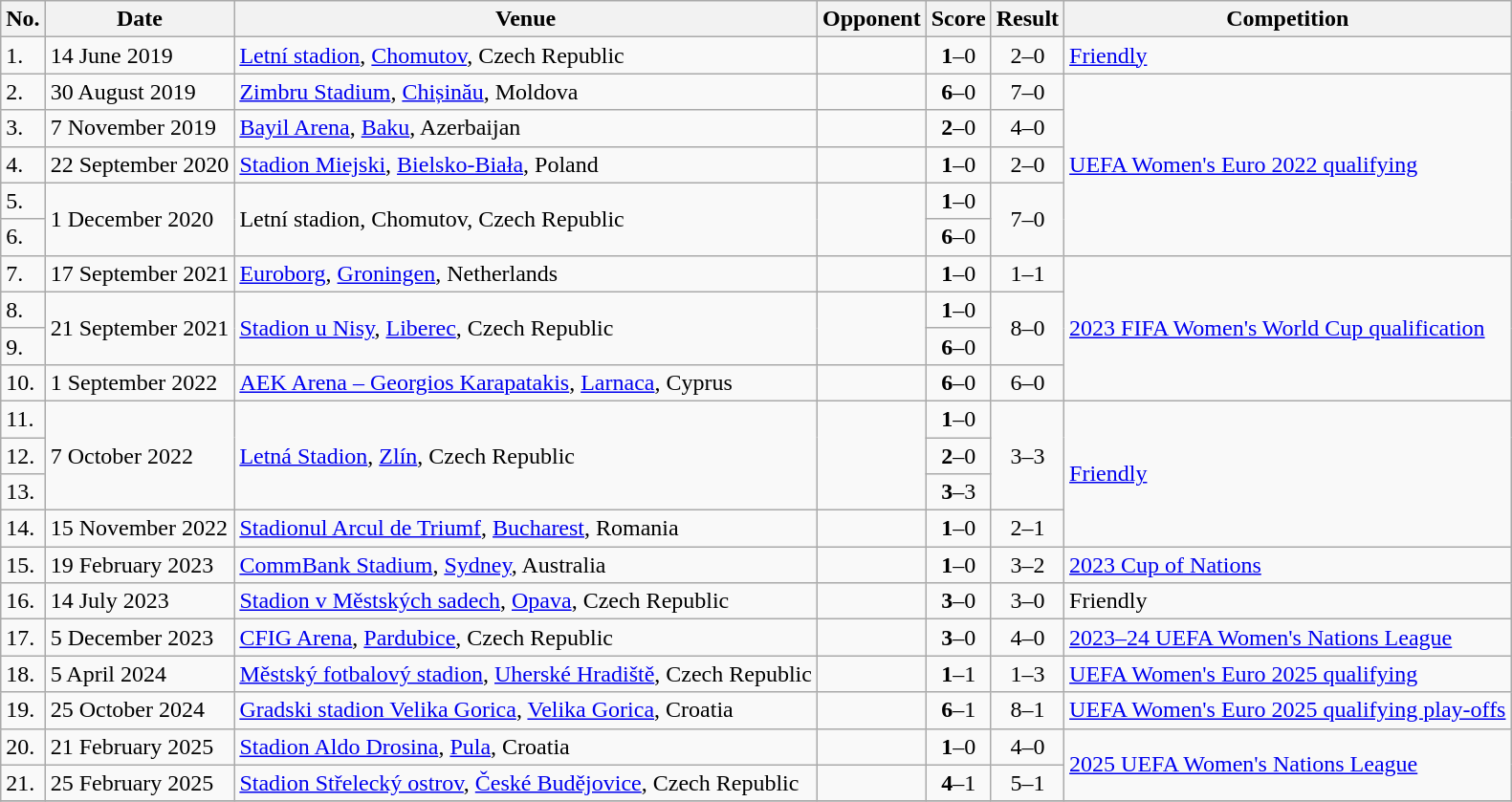<table class="wikitable">
<tr>
<th>No.</th>
<th>Date</th>
<th>Venue</th>
<th>Opponent</th>
<th>Score</th>
<th>Result</th>
<th>Competition</th>
</tr>
<tr>
<td>1.</td>
<td>14 June 2019</td>
<td><a href='#'>Letní stadion</a>, <a href='#'>Chomutov</a>, Czech Republic</td>
<td></td>
<td align=center><strong>1</strong>–0</td>
<td align=center>2–0</td>
<td><a href='#'>Friendly</a></td>
</tr>
<tr>
<td>2.</td>
<td>30 August 2019</td>
<td><a href='#'>Zimbru Stadium</a>, <a href='#'>Chișinău</a>, Moldova</td>
<td></td>
<td align=center><strong>6</strong>–0</td>
<td align=center>7–0</td>
<td rowspan="5"><a href='#'>UEFA Women's Euro 2022 qualifying</a></td>
</tr>
<tr>
<td>3.</td>
<td>7 November 2019</td>
<td><a href='#'>Bayil Arena</a>, <a href='#'>Baku</a>, Azerbaijan</td>
<td></td>
<td align=center><strong>2</strong>–0</td>
<td align=center>4–0</td>
</tr>
<tr>
<td>4.</td>
<td>22 September 2020</td>
<td><a href='#'>Stadion Miejski</a>, <a href='#'>Bielsko-Biała</a>, Poland</td>
<td></td>
<td align=center><strong>1</strong>–0</td>
<td align=center>2–0</td>
</tr>
<tr>
<td>5.</td>
<td rowspan="2">1 December 2020</td>
<td rowspan="2">Letní stadion, Chomutov, Czech Republic</td>
<td rowspan="2"></td>
<td align=center><strong>1</strong>–0</td>
<td rowspan="2" align=center>7–0</td>
</tr>
<tr>
<td>6.</td>
<td align=center><strong>6</strong>–0</td>
</tr>
<tr>
<td>7.</td>
<td>17 September 2021</td>
<td><a href='#'>Euroborg</a>, <a href='#'>Groningen</a>, Netherlands</td>
<td></td>
<td align=center><strong>1</strong>–0</td>
<td align=center>1–1</td>
<td rowspan=4><a href='#'>2023 FIFA Women's World Cup qualification</a></td>
</tr>
<tr>
<td>8.</td>
<td rowspan=2>21 September 2021</td>
<td rowspan=2><a href='#'>Stadion u Nisy</a>, <a href='#'>Liberec</a>, Czech Republic</td>
<td rowspan=2></td>
<td align=center><strong>1</strong>–0</td>
<td rowspan=2 align=center>8–0</td>
</tr>
<tr>
<td>9.</td>
<td align=center><strong>6</strong>–0</td>
</tr>
<tr>
<td>10.</td>
<td>1 September 2022</td>
<td><a href='#'>AEK Arena – Georgios Karapatakis</a>, <a href='#'>Larnaca</a>, Cyprus</td>
<td></td>
<td align=center><strong>6</strong>–0</td>
<td align=center>6–0</td>
</tr>
<tr>
<td>11.</td>
<td rowspan=3>7 October 2022</td>
<td rowspan=3><a href='#'>Letná Stadion</a>, <a href='#'>Zlín</a>, Czech Republic</td>
<td rowspan=3></td>
<td align=center><strong>1</strong>–0</td>
<td rowspan=3 align=center>3–3</td>
<td rowspan=4><a href='#'>Friendly</a></td>
</tr>
<tr>
<td>12.</td>
<td align=center><strong>2</strong>–0</td>
</tr>
<tr>
<td>13.</td>
<td align=center><strong>3</strong>–3</td>
</tr>
<tr>
<td>14.</td>
<td>15 November 2022</td>
<td><a href='#'>Stadionul Arcul de Triumf</a>, <a href='#'>Bucharest</a>, Romania</td>
<td></td>
<td align=center><strong>1</strong>–0</td>
<td align=center>2–1</td>
</tr>
<tr>
<td>15.</td>
<td>19 February 2023</td>
<td><a href='#'>CommBank Stadium</a>, <a href='#'>Sydney</a>, Australia</td>
<td></td>
<td align=center><strong>1</strong>–0</td>
<td align=center>3–2</td>
<td><a href='#'>2023 Cup of Nations</a></td>
</tr>
<tr>
<td>16.</td>
<td>14 July 2023</td>
<td><a href='#'>Stadion v Městských sadech</a>, <a href='#'>Opava</a>, Czech Republic</td>
<td></td>
<td align=center><strong>3</strong>–0</td>
<td align=center>3–0</td>
<td>Friendly</td>
</tr>
<tr>
<td>17.</td>
<td>5 December 2023</td>
<td><a href='#'>CFIG Arena</a>, <a href='#'>Pardubice</a>, Czech Republic</td>
<td></td>
<td align=center><strong>3</strong>–0</td>
<td align=center>4–0</td>
<td><a href='#'>2023–24 UEFA Women's Nations League</a></td>
</tr>
<tr>
<td>18.</td>
<td>5 April 2024</td>
<td><a href='#'>Městský fotbalový stadion</a>, <a href='#'>Uherské Hradiště</a>, Czech Republic</td>
<td></td>
<td align=center><strong>1</strong>–1</td>
<td align=center>1–3</td>
<td><a href='#'>UEFA Women's Euro 2025 qualifying</a></td>
</tr>
<tr>
<td>19.</td>
<td>25 October 2024</td>
<td><a href='#'>Gradski stadion Velika Gorica</a>, <a href='#'>Velika Gorica</a>, Croatia</td>
<td></td>
<td align=center><strong>6</strong>–1</td>
<td align=center>8–1</td>
<td><a href='#'>UEFA Women's Euro 2025 qualifying play-offs</a></td>
</tr>
<tr>
<td>20.</td>
<td>21 February 2025</td>
<td><a href='#'>Stadion Aldo Drosina</a>, <a href='#'>Pula</a>, Croatia</td>
<td></td>
<td align=center><strong>1</strong>–0</td>
<td align=center>4–0</td>
<td rowspan=2><a href='#'>2025 UEFA Women's Nations League</a></td>
</tr>
<tr>
<td>21.</td>
<td>25 February 2025</td>
<td><a href='#'>Stadion Střelecký ostrov</a>, <a href='#'>České Budějovice</a>, Czech Republic</td>
<td></td>
<td align=center><strong>4</strong>–1</td>
<td align=center>5–1</td>
</tr>
<tr>
</tr>
</table>
